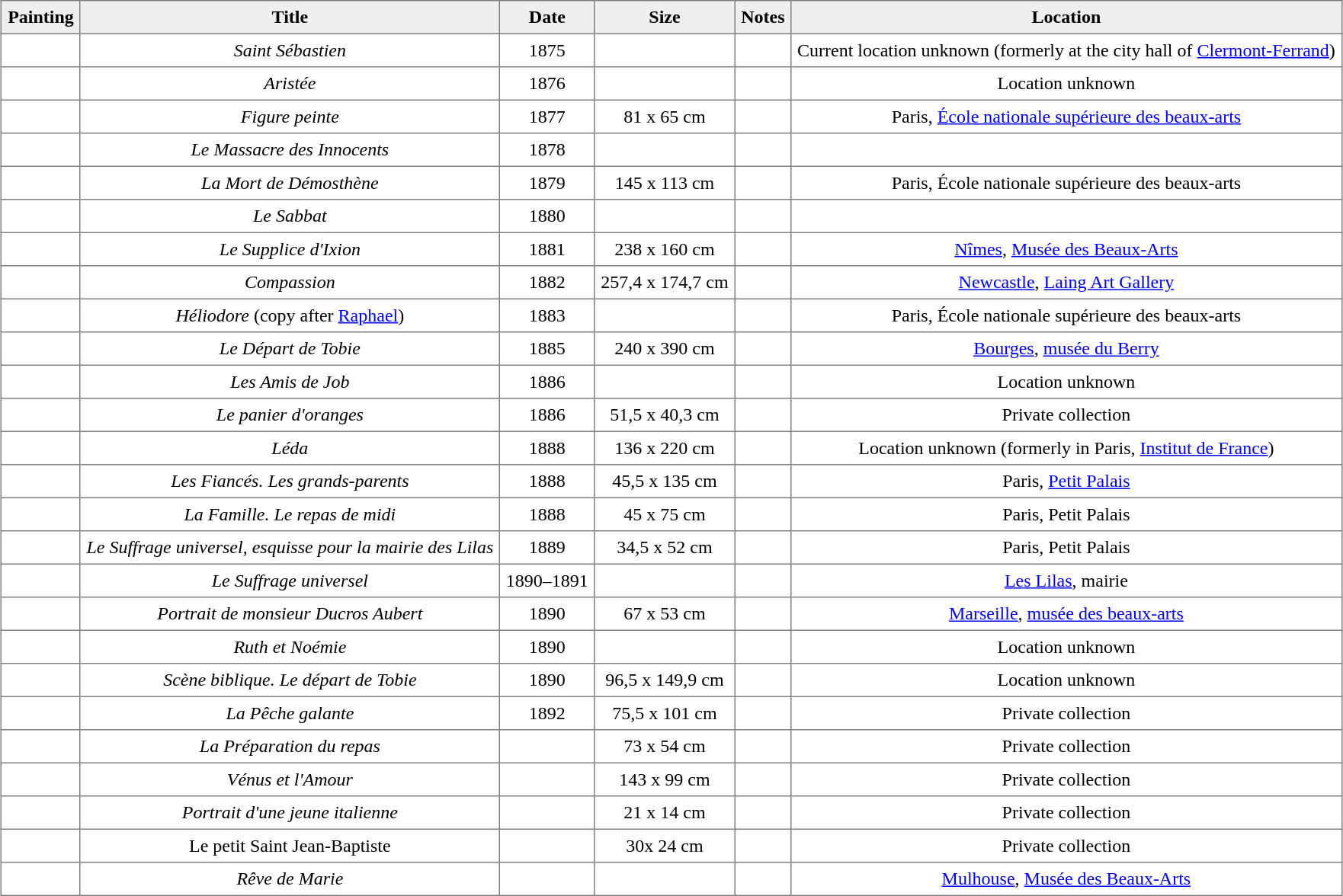<table border="1" align="center" cellspacing="0" cellpadding="5" style="text-align:center;border-collapse:collapse;margin-top:0.5em;">
<tr ---->
<th style="background:#efefef;">Painting</th>
<th style="background:#efefef;">Title</th>
<th style="background:#efefef;">Date</th>
<th style="background:#efefef;">Size</th>
<th style="background:#efefef;">Notes</th>
<th style="background:#efefef;">Location</th>
</tr>
<tr ---->
<td></td>
<td><em>Saint Sébastien</em></td>
<td>1875</td>
<td></td>
<td></td>
<td>Current location unknown (formerly at the city hall of <a href='#'>Clermont-Ferrand</a>)</td>
</tr>
<tr ---->
<td></td>
<td><em>Aristée</em></td>
<td>1876</td>
<td></td>
<td></td>
<td>Location unknown</td>
</tr>
<tr ---->
<td></td>
<td><em>Figure peinte</em></td>
<td>1877</td>
<td>81 x 65 cm</td>
<td></td>
<td>Paris, <a href='#'>École nationale supérieure des beaux-arts</a></td>
</tr>
<tr ---->
<td></td>
<td><em>Le Massacre des Innocents</em></td>
<td>1878</td>
<td></td>
<td></td>
<td></td>
</tr>
<tr ---->
<td></td>
<td><em>La Mort de Démosthène</em></td>
<td>1879</td>
<td>145 x 113 cm</td>
<td></td>
<td>Paris, École nationale supérieure des beaux-arts</td>
</tr>
<tr ---->
<td></td>
<td><em>Le Sabbat</em></td>
<td>1880</td>
<td></td>
<td></td>
<td></td>
</tr>
<tr ---->
<td></td>
<td><em>Le Supplice d'Ixion</em></td>
<td>1881</td>
<td>238 x 160 cm</td>
<td></td>
<td><a href='#'>Nîmes</a>, <a href='#'>Musée des Beaux-Arts</a></td>
</tr>
<tr ---->
<td></td>
<td><em>Compassion</em></td>
<td>1882</td>
<td>257,4 x 174,7 cm</td>
<td></td>
<td><a href='#'>Newcastle</a>, <a href='#'>Laing Art Gallery</a></td>
</tr>
<tr ---->
<td></td>
<td><em>Héliodore</em> (copy after <a href='#'>Raphael</a>)</td>
<td>1883</td>
<td></td>
<td></td>
<td>Paris, École nationale supérieure des beaux-arts</td>
</tr>
<tr ---->
<td></td>
<td><em>Le Départ de Tobie</em></td>
<td>1885</td>
<td>240 x 390 cm</td>
<td></td>
<td><a href='#'>Bourges</a>, <a href='#'>musée du Berry</a></td>
</tr>
<tr ---->
<td></td>
<td><em>Les Amis de Job</em></td>
<td>1886</td>
<td></td>
<td></td>
<td>Location unknown</td>
</tr>
<tr ---->
<td></td>
<td><em>Le panier d'oranges</em></td>
<td>1886</td>
<td>51,5 x 40,3 cm</td>
<td></td>
<td>Private collection</td>
</tr>
<tr ---->
<td></td>
<td><em>Léda</em></td>
<td>1888</td>
<td>136 x 220 cm</td>
<td></td>
<td>Location unknown (formerly in Paris, <a href='#'>Institut de France</a>)</td>
</tr>
<tr ---->
<td></td>
<td><em>Les Fiancés. Les grands-parents</em></td>
<td>1888</td>
<td>45,5 x 135 cm</td>
<td></td>
<td>Paris, <a href='#'>Petit Palais</a></td>
</tr>
<tr ---->
<td></td>
<td><em>La Famille. Le repas de midi</em></td>
<td>1888</td>
<td>45 x 75 cm</td>
<td></td>
<td>Paris, Petit Palais</td>
</tr>
<tr ---->
<td></td>
<td><em>Le Suffrage universel, esquisse pour la mairie des Lilas</em></td>
<td>1889</td>
<td>34,5 x 52 cm</td>
<td></td>
<td>Paris, Petit Palais</td>
</tr>
<tr ---->
<td></td>
<td><em>Le Suffrage universel</em></td>
<td>1890–1891</td>
<td></td>
<td></td>
<td><a href='#'>Les Lilas</a>, mairie</td>
</tr>
<tr ---->
<td></td>
<td><em>Portrait de monsieur Ducros Aubert</em></td>
<td>1890</td>
<td>67 x 53 cm</td>
<td></td>
<td><a href='#'>Marseille</a>, <a href='#'>musée des beaux-arts</a></td>
</tr>
<tr ---->
<td></td>
<td><em>Ruth et Noémie</em></td>
<td>1890</td>
<td></td>
<td></td>
<td>Location unknown</td>
</tr>
<tr ---->
<td></td>
<td><em>Scène biblique. Le départ de Tobie</em></td>
<td>1890</td>
<td>96,5 x 149,9 cm</td>
<td></td>
<td>Location unknown</td>
</tr>
<tr ---->
<td></td>
<td><em>La Pêche galante</em></td>
<td>1892</td>
<td>75,5 x 101 cm</td>
<td></td>
<td>Private collection</td>
</tr>
<tr ---->
<td></td>
<td><em>La Préparation du repas</em></td>
<td></td>
<td>73 x 54 cm</td>
<td></td>
<td>Private collection</td>
</tr>
<tr ---->
<td></td>
<td><em>Vénus et l'Amour</em></td>
<td></td>
<td>143 x 99 cm</td>
<td></td>
<td>Private collection</td>
</tr>
<tr ---->
<td></td>
<td><em>Portrait d'une jeune italienne</em></td>
<td></td>
<td>21 x 14 cm</td>
<td></td>
<td>Private collection</td>
</tr>
<tr ---->
<td></td>
<td>Le petit Saint Jean-Baptiste</td>
<td></td>
<td>30x 24 cm</td>
<td></td>
<td>Private collection</td>
</tr>
<tr ---->
<td></td>
<td><em>Rêve de Marie</em></td>
<td></td>
<td></td>
<td></td>
<td><a href='#'>Mulhouse</a>, <a href='#'>Musée des Beaux-Arts</a></td>
</tr>
</table>
